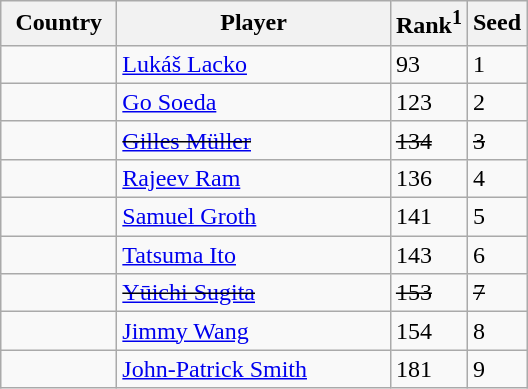<table class="sortable wikitable">
<tr>
<th width="70">Country</th>
<th width="175">Player</th>
<th>Rank<sup>1</sup></th>
<th>Seed</th>
</tr>
<tr>
<td></td>
<td><a href='#'>Lukáš Lacko</a></td>
<td>93</td>
<td>1</td>
</tr>
<tr>
<td></td>
<td><a href='#'>Go Soeda</a></td>
<td>123</td>
<td>2</td>
</tr>
<tr>
<td><s></s></td>
<td><s><a href='#'>Gilles Müller</a></s></td>
<td><s>134</s></td>
<td><s>3</s></td>
</tr>
<tr>
<td></td>
<td><a href='#'>Rajeev Ram</a></td>
<td>136</td>
<td>4</td>
</tr>
<tr>
<td></td>
<td><a href='#'>Samuel Groth</a></td>
<td>141</td>
<td>5</td>
</tr>
<tr>
<td></td>
<td><a href='#'>Tatsuma Ito</a></td>
<td>143</td>
<td>6</td>
</tr>
<tr>
<td><s></s></td>
<td><s><a href='#'>Yūichi Sugita</a></s></td>
<td><s>153</s></td>
<td><s>7</s></td>
</tr>
<tr>
<td></td>
<td><a href='#'>Jimmy Wang</a></td>
<td>154</td>
<td>8</td>
</tr>
<tr>
<td></td>
<td><a href='#'>John-Patrick Smith</a></td>
<td>181</td>
<td>9</td>
</tr>
</table>
